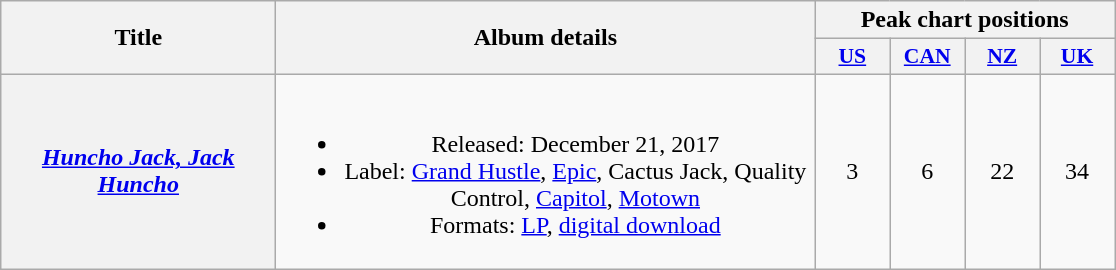<table class="wikitable plainrowheaders" style="text-align:center;">
<tr>
<th scope="col" rowspan="2" style="width:11em;">Title</th>
<th scope="col" rowspan="2" style="width:22em;">Album details</th>
<th scope="col" colspan="4">Peak chart positions</th>
</tr>
<tr>
<th scope="col" style="width:3em;font-size:90%;"><a href='#'>US</a><br></th>
<th scope="col" style="width:3em;font-size:90%;"><a href='#'>CAN</a><br></th>
<th scope="col" style="width:3em;font-size:90%;"><a href='#'>NZ</a><br></th>
<th scope="col" style="width:3em;font-size:90%;"><a href='#'>UK</a><br></th>
</tr>
<tr>
<th scope="row"><em><a href='#'>Huncho Jack, Jack Huncho</a></em></th>
<td><br><ul><li>Released: December 21, 2017</li><li>Label: <a href='#'>Grand Hustle</a>, <a href='#'>Epic</a>, Cactus Jack, Quality Control, <a href='#'>Capitol</a>, <a href='#'>Motown</a></li><li>Formats: <a href='#'>LP</a>, <a href='#'>digital download</a></li></ul></td>
<td>3</td>
<td>6</td>
<td>22</td>
<td>34</td>
</tr>
</table>
